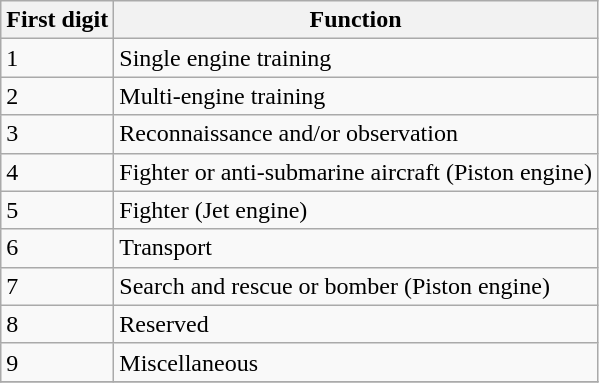<table class="wikitable">
<tr>
<th style="text-align: center;">First digit</th>
<th style="text-align: center;">Function</th>
</tr>
<tr>
<td>1</td>
<td>Single engine training</td>
</tr>
<tr>
<td>2</td>
<td>Multi-engine training</td>
</tr>
<tr>
<td>3</td>
<td>Reconnaissance and/or observation</td>
</tr>
<tr>
<td>4</td>
<td>Fighter or anti-submarine aircraft (Piston engine)</td>
</tr>
<tr>
<td>5</td>
<td>Fighter (Jet engine)</td>
</tr>
<tr>
<td>6</td>
<td>Transport</td>
</tr>
<tr>
<td>7</td>
<td>Search and rescue or bomber (Piston engine)</td>
</tr>
<tr>
<td>8</td>
<td>Reserved</td>
</tr>
<tr>
<td>9</td>
<td>Miscellaneous</td>
</tr>
<tr>
</tr>
</table>
